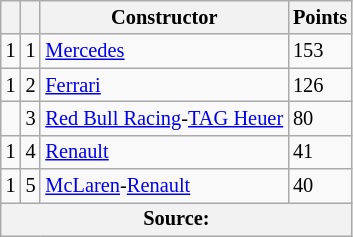<table class="wikitable" style="font-size: 85%;">
<tr>
<th></th>
<th></th>
<th>Constructor</th>
<th>Points</th>
</tr>
<tr>
<td align="left"> 1</td>
<td align="center">1</td>
<td> <a href='#'>Mercedes</a></td>
<td align="left">153</td>
</tr>
<tr>
<td align="left"> 1</td>
<td align="center">2</td>
<td> <a href='#'>Ferrari</a></td>
<td align="left">126</td>
</tr>
<tr>
<td align="left"></td>
<td align="center">3</td>
<td> <a href='#'>Red Bull Racing</a>-<a href='#'>TAG Heuer</a></td>
<td align="left">80</td>
</tr>
<tr>
<td align="left"> 1</td>
<td align="center">4</td>
<td> <a href='#'>Renault</a></td>
<td align="left">41</td>
</tr>
<tr>
<td align="left"> 1</td>
<td align="center">5</td>
<td> <a href='#'>McLaren</a>-<a href='#'>Renault</a></td>
<td align="left">40</td>
</tr>
<tr>
<th colspan=4>Source:</th>
</tr>
</table>
